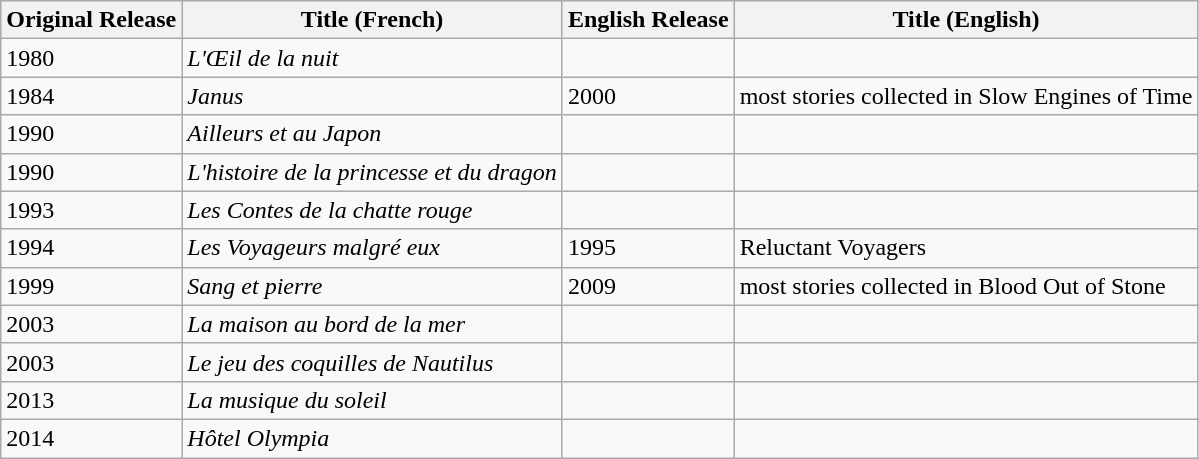<table class="wikitable sortable">
<tr>
<th>Original Release</th>
<th>Title (French)</th>
<th>English Release</th>
<th>Title (English)</th>
</tr>
<tr>
<td>1980</td>
<td><em>L'Œil de la nuit</em></td>
<td></td>
<td></td>
</tr>
<tr>
<td>1984</td>
<td><em>Janus</em></td>
<td>2000</td>
<td>most stories collected in Slow Engines of Time</td>
</tr>
<tr>
<td>1990</td>
<td><em>Ailleurs et au Japon</em></td>
<td></td>
<td></td>
</tr>
<tr>
<td>1990</td>
<td><em>L'histoire de la princesse et du dragon</em></td>
<td></td>
<td></td>
</tr>
<tr>
<td>1993</td>
<td><em>Les Contes de la chatte rouge</em></td>
<td></td>
<td></td>
</tr>
<tr>
<td>1994</td>
<td><em>Les Voyageurs malgré eux</em></td>
<td>1995</td>
<td>Reluctant Voyagers</td>
</tr>
<tr>
<td>1999</td>
<td><em>Sang et pierre</em></td>
<td>2009</td>
<td>most stories collected in Blood Out of Stone</td>
</tr>
<tr>
<td>2003</td>
<td><em>La maison au bord de la mer</em></td>
<td></td>
<td></td>
</tr>
<tr>
<td>2003</td>
<td><em>Le jeu des coquilles de Nautilus</em></td>
<td></td>
<td></td>
</tr>
<tr>
<td>2013</td>
<td><em>La musique du soleil</em></td>
<td></td>
<td></td>
</tr>
<tr>
<td>2014</td>
<td><em>Hôtel Olympia</em></td>
<td></td>
<td></td>
</tr>
</table>
